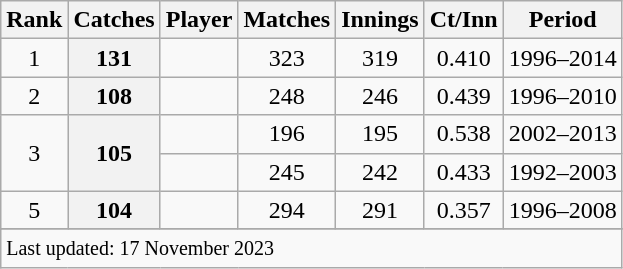<table class="wikitable plainrowheaders sortable">
<tr>
<th scope=col>Rank</th>
<th scope=col>Catches</th>
<th scope=col>Player</th>
<th scope=col>Matches</th>
<th scope=col>Innings</th>
<th scope=col>Ct/Inn</th>
<th scope=col>Period</th>
</tr>
<tr>
<td align=center>1</td>
<th scope=row style="text-align:center;"><strong>131</strong></th>
<td></td>
<td align=center>323</td>
<td align=center>319</td>
<td align=center>0.410</td>
<td>1996–2014</td>
</tr>
<tr>
<td align=center>2</td>
<th scope=row style=text-align:center;><strong>108</strong></th>
<td></td>
<td align=center>248</td>
<td align=center>246</td>
<td align=center>0.439</td>
<td>1996–2010</td>
</tr>
<tr>
<td align=center rowspan=2>3</td>
<th scope=row style=text-align:center; rowspan=2><strong>105</strong></th>
<td></td>
<td align=center>196</td>
<td align=center>195</td>
<td align=center>0.538</td>
<td>2002–2013</td>
</tr>
<tr>
<td></td>
<td align=center>245</td>
<td align=center>242</td>
<td align=center>0.433</td>
<td>1992–2003</td>
</tr>
<tr>
<td align=center>5</td>
<th scope=row style=text-align:center;><strong>104</strong></th>
<td></td>
<td align=center>294</td>
<td align=center>291</td>
<td align=center>0.357</td>
<td>1996–2008</td>
</tr>
<tr>
</tr>
<tr class=sortbottom>
<td colspan="7"><small>Last updated: 17 November 2023</small></td>
</tr>
</table>
